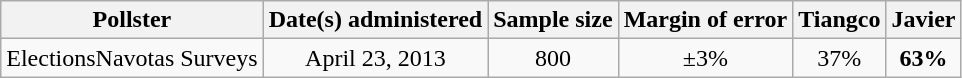<table class=wikitable style="text-align:center;">
<tr>
<th>Pollster</th>
<th>Date(s) administered</th>
<th>Sample size</th>
<th>Margin of error</th>
<th>Tiangco</th>
<th>Javier</th>
</tr>
<tr>
<td>ElectionsNavotas Surveys</td>
<td>April 23, 2013</td>
<td>800</td>
<td>±3%</td>
<td>37%</td>
<td><strong>63%</strong></td>
</tr>
</table>
